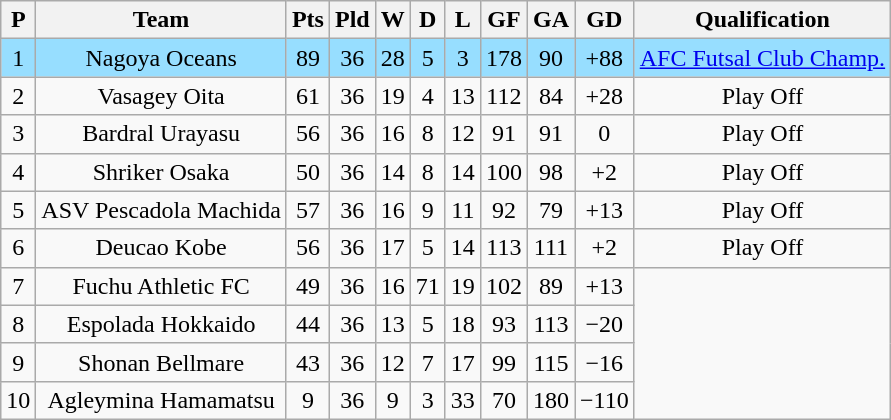<table class="wikitable sortable" style="text-align: center;">
<tr>
<th align="center">P</th>
<th align="center">Team</th>
<th align="center">Pts</th>
<th align="center">Pld</th>
<th align="center">W</th>
<th align="center">D</th>
<th align="center">L</th>
<th align="center">GF</th>
<th align="center">GA</th>
<th align="center">GD</th>
<th align="center">Qualification</th>
</tr>
<tr ! style="background:#97DEFF;">
<td>1</td>
<td>Nagoya Oceans</td>
<td>89</td>
<td>36</td>
<td>28</td>
<td>5</td>
<td>3</td>
<td>178</td>
<td>90</td>
<td>+88</td>
<td><a href='#'>AFC Futsal Club Champ.</a></td>
</tr>
<tr>
<td>2</td>
<td>Vasagey Oita</td>
<td>61</td>
<td>36</td>
<td>19</td>
<td>4</td>
<td>13</td>
<td>112</td>
<td>84</td>
<td>+28</td>
<td>Play Off</td>
</tr>
<tr>
<td>3</td>
<td>Bardral Urayasu</td>
<td>56</td>
<td>36</td>
<td>16</td>
<td>8</td>
<td>12</td>
<td>91</td>
<td>91</td>
<td>0</td>
<td>Play Off</td>
</tr>
<tr>
<td>4</td>
<td>Shriker Osaka</td>
<td>50</td>
<td>36</td>
<td>14</td>
<td>8</td>
<td>14</td>
<td>100</td>
<td>98</td>
<td>+2</td>
<td>Play Off</td>
</tr>
<tr>
<td>5</td>
<td>ASV Pescadola Machida</td>
<td>57</td>
<td>36</td>
<td>16</td>
<td>9</td>
<td>11</td>
<td>92</td>
<td>79</td>
<td>+13</td>
<td>Play Off</td>
</tr>
<tr>
<td>6</td>
<td>Deucao Kobe</td>
<td>56</td>
<td>36</td>
<td>17</td>
<td>5</td>
<td>14</td>
<td>113</td>
<td>111</td>
<td>+2</td>
<td>Play Off</td>
</tr>
<tr>
<td>7</td>
<td>Fuchu Athletic FC</td>
<td>49</td>
<td>36</td>
<td>16</td>
<td>71</td>
<td>19</td>
<td>102</td>
<td>89</td>
<td>+13</td>
</tr>
<tr>
<td>8</td>
<td>Espolada Hokkaido</td>
<td>44</td>
<td>36</td>
<td>13</td>
<td>5</td>
<td>18</td>
<td>93</td>
<td>113</td>
<td>−20</td>
</tr>
<tr>
<td>9</td>
<td>Shonan Bellmare</td>
<td>43</td>
<td>36</td>
<td>12</td>
<td>7</td>
<td>17</td>
<td>99</td>
<td>115</td>
<td>−16</td>
</tr>
<tr>
<td>10</td>
<td>Agleymina Hamamatsu</td>
<td>9</td>
<td>36</td>
<td>9</td>
<td>3</td>
<td>33</td>
<td>70</td>
<td>180</td>
<td>−110</td>
</tr>
</table>
